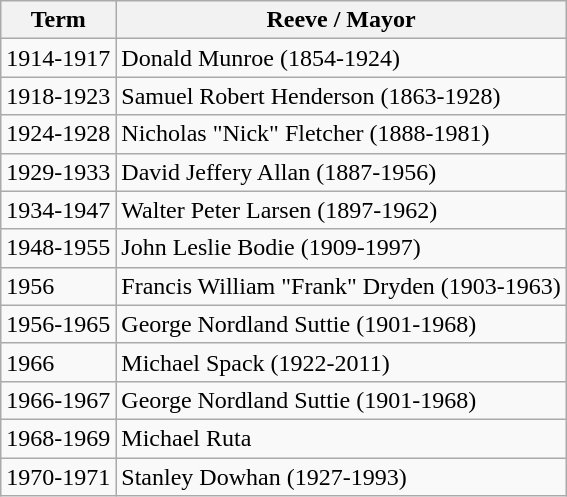<table class="wikitable">
<tr>
<th>Term</th>
<th>Reeve / Mayor</th>
</tr>
<tr>
<td>1914-1917</td>
<td>Donald Munroe (1854-1924)</td>
</tr>
<tr>
<td>1918-1923</td>
<td>Samuel Robert Henderson (1863-1928)</td>
</tr>
<tr>
<td>1924-1928</td>
<td>Nicholas "Nick" Fletcher (1888-1981)</td>
</tr>
<tr>
<td>1929-1933</td>
<td>David Jeffery Allan (1887-1956)</td>
</tr>
<tr>
<td>1934-1947</td>
<td>Walter Peter Larsen (1897-1962)</td>
</tr>
<tr>
<td>1948-1955</td>
<td>John Leslie Bodie (1909-1997)</td>
</tr>
<tr>
<td>1956</td>
<td>Francis William "Frank" Dryden (1903-1963)</td>
</tr>
<tr>
<td>1956-1965</td>
<td>George Nordland Suttie (1901-1968)</td>
</tr>
<tr>
<td>1966</td>
<td>Michael Spack (1922-2011)</td>
</tr>
<tr>
<td>1966-1967</td>
<td>George Nordland Suttie (1901-1968)</td>
</tr>
<tr>
<td>1968-1969</td>
<td>Michael Ruta</td>
</tr>
<tr>
<td>1970-1971</td>
<td>Stanley Dowhan (1927-1993)</td>
</tr>
</table>
